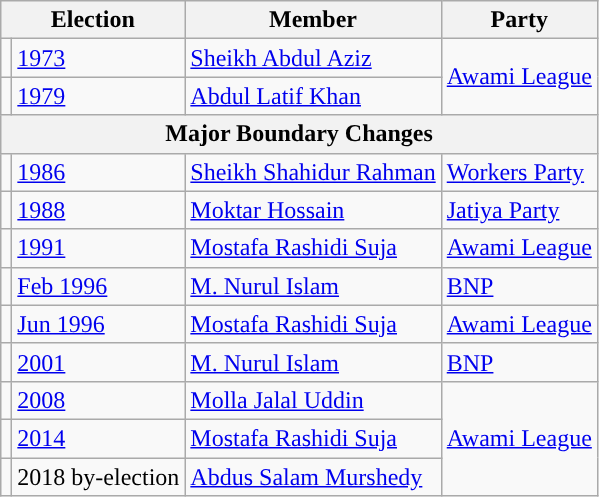<table class="wikitable">
<tr>
<th colspan="2">Election</th>
<th>Member</th>
<th>Party</th>
</tr>
<tr>
<td style="background-color:"></td>
<td><a href='#'>1973</a></td>
<td><a href='#'>Sheikh Abdul Aziz</a></td>
<td rowspan="2"><a href='#'>Awami League</a></td>
</tr>
<tr>
<td style="background-color:"></td>
<td><a href='#'>1979</a></td>
<td><a href='#'>Abdul Latif Khan</a></td>
</tr>
<tr>
<th colspan="4">Major Boundary Changes</th>
</tr>
<tr>
<td style="background-color:"></td>
<td><a href='#'>1986</a></td>
<td><a href='#'>Sheikh Shahidur Rahman</a></td>
<td><a href='#'>Workers Party</a></td>
</tr>
<tr>
<td style="background-color:"></td>
<td><a href='#'>1988</a></td>
<td><a href='#'>Moktar Hossain</a></td>
<td><a href='#'>Jatiya Party</a></td>
</tr>
<tr>
<td style="background-color:"></td>
<td><a href='#'>1991</a></td>
<td><a href='#'>Mostafa Rashidi Suja</a></td>
<td><a href='#'>Awami League</a></td>
</tr>
<tr>
<td style="background-color:"></td>
<td><a href='#'>Feb 1996</a></td>
<td><a href='#'>M. Nurul Islam</a></td>
<td><a href='#'>BNP</a></td>
</tr>
<tr>
<td style="background-color:"></td>
<td><a href='#'>Jun 1996</a></td>
<td><a href='#'>Mostafa Rashidi Suja</a></td>
<td><a href='#'>Awami League</a></td>
</tr>
<tr>
<td style="background-color:"></td>
<td><a href='#'>2001</a></td>
<td><a href='#'>M. Nurul Islam</a></td>
<td><a href='#'>BNP</a></td>
</tr>
<tr>
<td style="background-color:"></td>
<td><a href='#'>2008</a></td>
<td><a href='#'>Molla Jalal Uddin</a></td>
<td rowspan="3"><a href='#'>Awami League</a></td>
</tr>
<tr>
<td style="background-color:"></td>
<td><a href='#'>2014</a></td>
<td><a href='#'>Mostafa Rashidi Suja</a></td>
</tr>
<tr>
<td style="background-color:"></td>
<td>2018 by-election</td>
<td><a href='#'>Abdus Salam Murshedy</a></td>
</tr>
</table>
